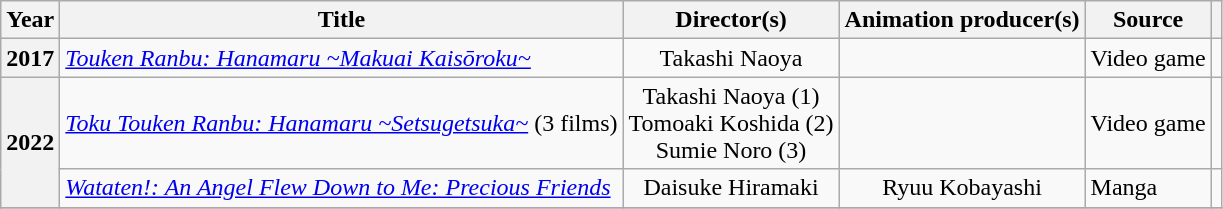<table class="wikitable sortable plainrowheaders">
<tr>
<th scope="col" class="unsortable" width=10>Year</th>
<th scope="col">Title</th>
<th scope="col">Director(s)</th>
<th scope="col">Animation producer(s)</th>
<th scope="col">Source</th>
<th scope="col" class="unsortable"></th>
</tr>
<tr>
<th scope="row">2017</th>
<td><em><a href='#'>Touken Ranbu: Hanamaru ~Makuai Kaisōroku~</a></em></td>
<td style=text-align:center>Takashi Naoya</td>
<td></td>
<td>Video game</td>
<td></td>
</tr>
<tr>
<th scope="row" rowspan="2">2022</th>
<td><em><a href='#'>Toku Touken Ranbu: Hanamaru ~Setsugetsuka~</a></em> (3 films)</td>
<td style=text-align:center>Takashi Naoya (1)<br> Tomoaki Koshida (2)<br> Sumie Noro (3)</td>
<td></td>
<td>Video game</td>
<td></td>
</tr>
<tr>
<td><em><a href='#'>Wataten!: An Angel Flew Down to Me: Precious Friends</a></em></td>
<td style=text-align:center>Daisuke Hiramaki</td>
<td style=text-align:center>Ryuu Kobayashi</td>
<td>Manga</td>
<td></td>
</tr>
<tr>
</tr>
</table>
